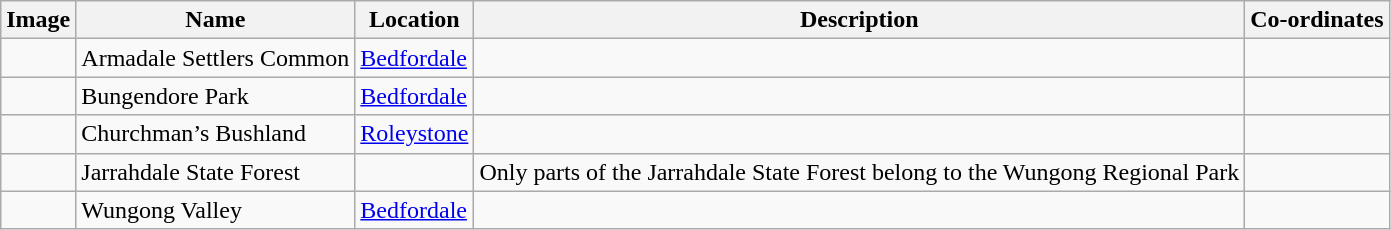<table class="wikitable sortable">
<tr>
<th>Image</th>
<th>Name</th>
<th>Location</th>
<th>Description</th>
<th>Co-ordinates</th>
</tr>
<tr>
<td></td>
<td>Armadale Settlers Common</td>
<td><a href='#'>Bedfordale</a></td>
<td></td>
<td></td>
</tr>
<tr>
<td></td>
<td>Bungendore Park</td>
<td><a href='#'>Bedfordale</a></td>
<td></td>
<td></td>
</tr>
<tr>
<td></td>
<td>Churchman’s Bushland</td>
<td><a href='#'>Roleystone</a></td>
<td></td>
<td></td>
</tr>
<tr>
<td></td>
<td>Jarrahdale State Forest</td>
<td></td>
<td>Only parts of the Jarrahdale State Forest belong to the Wungong Regional Park</td>
<td></td>
</tr>
<tr>
<td></td>
<td>Wungong Valley</td>
<td><a href='#'>Bedfordale</a></td>
<td></td>
<td></td>
</tr>
</table>
